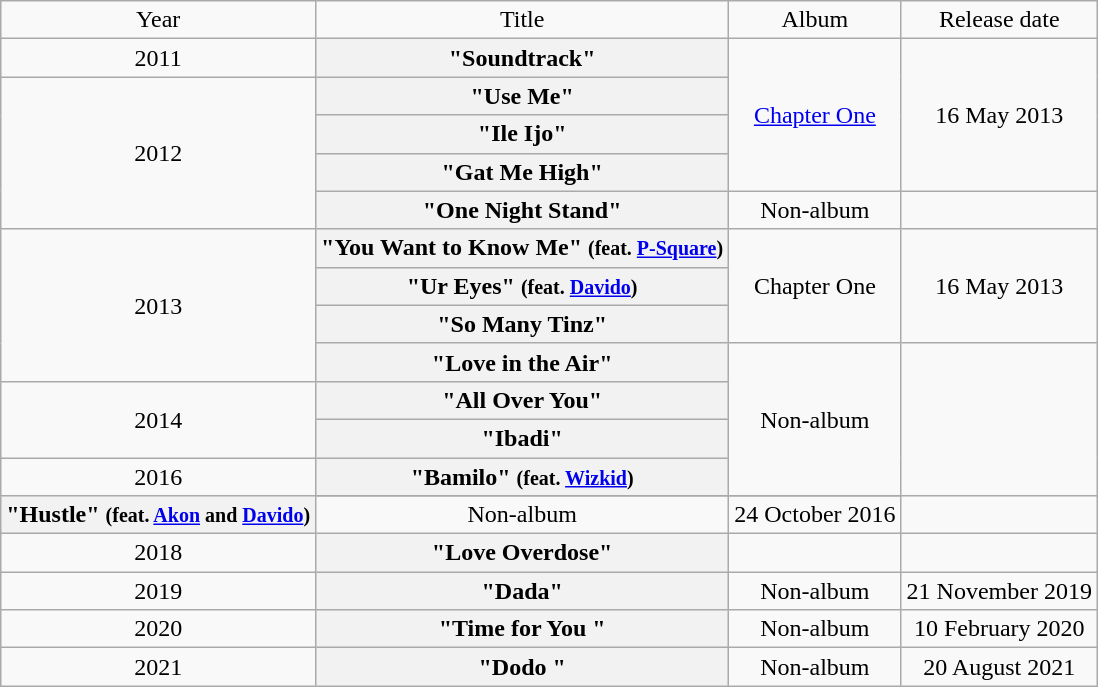<table class="wikitable plainrowheaders" style="text-align:center;">
<tr>
<td>Year</td>
<td>Title</td>
<td>Album</td>
<td>Release date</td>
</tr>
<tr>
<td>2011</td>
<th scope="row">"Soundtrack"</th>
<td rowspan="4"><a href='#'>Chapter One</a></td>
<td rowspan="4">16 May 2013</td>
</tr>
<tr>
<td rowspan="4">2012</td>
<th scope="row">"Use Me"</th>
</tr>
<tr>
<th scope="row">"Ile Ijo"</th>
</tr>
<tr>
<th scope="row">"Gat Me High"</th>
</tr>
<tr>
<th scope="row">"One Night Stand"</th>
<td>Non-album</td>
</tr>
<tr>
<td rowspan="4">2013</td>
<th scope="row">"You Want to Know Me" <small>(feat. <a href='#'>P-Square</a>)</small></th>
<td rowspan="3">Chapter One</td>
<td rowspan="3">16 May 2013</td>
</tr>
<tr>
<th scope="row">"Ur Eyes" <small>(feat. <a href='#'>Davido</a>)</small></th>
</tr>
<tr>
<th scope="row">"So Many Tinz"</th>
</tr>
<tr>
<th scope="row">"Love in the Air"</th>
<td rowspan="4">Non-album</td>
<td rowspan="4"></td>
</tr>
<tr>
<td rowspan="2">2014</td>
<th scope="row">"All Over You"</th>
</tr>
<tr>
<th scope="row">"Ibadi"</th>
</tr>
<tr>
<td rowspan="2">2016</td>
<th scope="row">"Bamilo" <small>(feat. <a href='#'>Wizkid</a>)</small></th>
</tr>
<tr>
</tr>
<tr>
<th scope="row">"Hustle" <small>(feat. <a href='#'>Akon</a> and <a href='#'>Davido</a>)</small></th>
<td>Non-album</td>
<td>24 October 2016</td>
</tr>
<tr>
<td>2018</td>
<th scope="row">"Love Overdose"</th>
<td></td>
<td></td>
</tr>
<tr>
<td>2019</td>
<th scope="row">"Dada"</th>
<td>Non-album</td>
<td>21 November 2019</td>
</tr>
<tr>
<td>2020</td>
<th scope="row">"Time for You "</th>
<td>Non-album</td>
<td>10 February 2020</td>
</tr>
<tr>
<td>2021</td>
<th scope="row">"Dodo "</th>
<td>Non-album</td>
<td>20 August 2021</td>
</tr>
</table>
